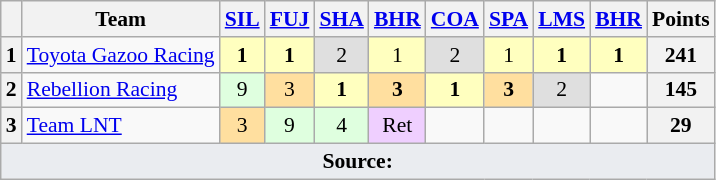<table class="wikitable" style="font-size:90%; text-align:center;">
<tr>
<th></th>
<th>Team</th>
<th><a href='#'>SIL</a><br></th>
<th><a href='#'>FUJ</a><br></th>
<th><a href='#'>SHA</a><br></th>
<th><a href='#'>BHR</a><br></th>
<th><a href='#'>COA</a><br></th>
<th><a href='#'>SPA</a><br></th>
<th><a href='#'>LMS</a><br></th>
<th><a href='#'>BHR</a><br></th>
<th>Points</th>
</tr>
<tr>
<th>1</th>
<td align=left> <a href='#'>Toyota Gazoo Racing</a></td>
<td style="background:#FFFFBF;"><strong>1</strong></td>
<td style="background:#FFFFBF;"><strong>1</strong></td>
<td style="background:#DFDFDF;">2</td>
<td style="background:#FFFFBF;">1</td>
<td style="background:#DFDFDF;">2</td>
<td style="background:#FFFFBF;">1</td>
<td style="background:#FFFFBF;"><strong>1</strong></td>
<td style="background:#FFFFBF;"><strong>1</strong></td>
<th>241</th>
</tr>
<tr>
<th>2</th>
<td align=left> <a href='#'>Rebellion Racing</a></td>
<td style="background:#DFFFDF;">9</td>
<td style="background:#FFDF9F;">3</td>
<td style="background:#FFFFBF;"><strong>1</strong></td>
<td style="background:#FFDF9F;"><strong>3</strong></td>
<td style="background:#FFFFBF;"><strong>1</strong></td>
<td style="background:#FFDF9F;"><strong>3</strong></td>
<td style="background:#DFDFDF;">2</td>
<td></td>
<th>145</th>
</tr>
<tr>
<th>3</th>
<td align=left> <a href='#'>Team LNT</a></td>
<td style="background:#FFDF9F;">3</td>
<td style="background:#DFFFDF;">9</td>
<td style="background:#DFFFDF;">4</td>
<td style="background:#EFCFFF;">Ret</td>
<td></td>
<td></td>
<td></td>
<td></td>
<th>29</th>
</tr>
<tr class="sortbottom">
<td colspan="11" style="background-color:#EAECF0;text-align:center"><strong>Source:</strong></td>
</tr>
</table>
